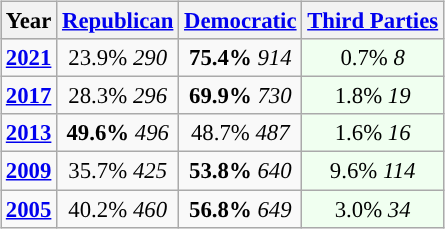<table class="wikitable" style="float:right; font-size:95%;">
<tr bgcolor=lightgrey>
<th>Year</th>
<th><a href='#'>Republican</a></th>
<th><a href='#'>Democratic</a></th>
<th><a href='#'>Third Parties</a></th>
</tr>
<tr>
<td style="text-align:center; "><strong><a href='#'>2021</a></strong></td>
<td style="text-align:center; ">23.9% <em>290</em></td>
<td style="text-align:center; "><strong>75.4%</strong>  <em>914</em></td>
<td style="text-align:center; background:honeyDew;">0.7% <em>8</em></td>
</tr>
<tr>
<td style="text-align:center; "><strong><a href='#'>2017</a></strong></td>
<td style="text-align:center; ">28.3% <em>296</em></td>
<td style="text-align:center; "><strong>69.9%</strong>  <em>730</em></td>
<td style="text-align:center; background:honeyDew;">1.8% <em>19</em></td>
</tr>
<tr>
<td style="text-align:center; "><strong><a href='#'>2013</a></strong></td>
<td style="text-align:center; "><strong>49.6%</strong> <em>496</em></td>
<td style="text-align:center; ">48.7%  <em>487</em></td>
<td style="text-align:center; background:honeyDew;">1.6% <em>16</em></td>
</tr>
<tr>
<td style="text-align:center; "><strong><a href='#'>2009</a></strong></td>
<td style="text-align:center; ">35.7% <em>425</em></td>
<td style="text-align:center; "><strong>53.8%</strong>  <em>640</em></td>
<td style="text-align:center; background:honeyDew;">9.6% <em>114</em></td>
</tr>
<tr>
<td style="text-align:center; "><strong><a href='#'>2005</a></strong></td>
<td style="text-align:center; ">40.2% <em>460</em></td>
<td style="text-align:center; "><strong>56.8%</strong> <em>649</em></td>
<td style="text-align:center; background:honeyDew;">3.0% <em>34</em></td>
</tr>
</table>
